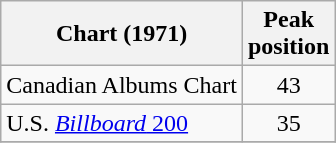<table class="wikitable sortable plainrowheaders">
<tr>
<th>Chart (1971)</th>
<th>Peak<br>position</th>
</tr>
<tr>
<td>Canadian Albums Chart</td>
<td align="center">43</td>
</tr>
<tr>
<td>U.S. <a href='#'><em>Billboard</em> 200</a></td>
<td align="center">35</td>
</tr>
<tr>
</tr>
</table>
